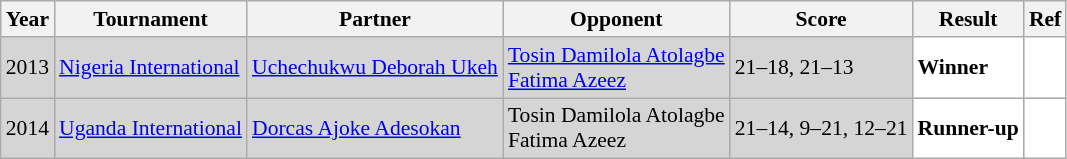<table class="sortable wikitable" style="font-size: 90%;">
<tr>
<th>Year</th>
<th>Tournament</th>
<th>Partner</th>
<th>Opponent</th>
<th>Score</th>
<th>Result</th>
<th>Ref</th>
</tr>
<tr style="background:#D5D5D5">
<td align="center">2013</td>
<td align="left"><a href='#'>Nigeria International</a></td>
<td align="left"> <a href='#'>Uchechukwu Deborah Ukeh</a></td>
<td align="left"> <a href='#'>Tosin Damilola Atolagbe</a><br> <a href='#'>Fatima Azeez</a></td>
<td align="left">21–18, 21–13</td>
<td style="text-align:left; background:white"> <strong>Winner</strong></td>
<td style="text-align:center; background:white"></td>
</tr>
<tr style="background:#D5D5D5">
<td align="center">2014</td>
<td align="left"><a href='#'>Uganda International</a></td>
<td align="left"> <a href='#'>Dorcas Ajoke Adesokan</a></td>
<td align="left"> Tosin Damilola Atolagbe<br> Fatima Azeez</td>
<td align="left">21–14, 9–21, 12–21</td>
<td style="text-align:left; background:white"> <strong>Runner-up</strong></td>
<td style="text-align:center; background:white"></td>
</tr>
</table>
